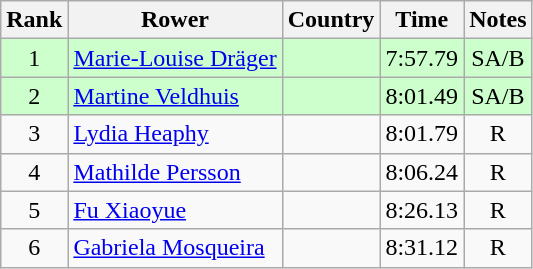<table class="wikitable" style="text-align:center">
<tr>
<th>Rank</th>
<th>Rower</th>
<th>Country</th>
<th>Time</th>
<th>Notes</th>
</tr>
<tr bgcolor=ccffcc>
<td>1</td>
<td align="left"><a href='#'>Marie-Louise Dräger</a></td>
<td align="left"></td>
<td>7:57.79</td>
<td>SA/B</td>
</tr>
<tr bgcolor=ccffcc>
<td>2</td>
<td align="left"><a href='#'>Martine Veldhuis</a></td>
<td align="left"></td>
<td>8:01.49</td>
<td>SA/B</td>
</tr>
<tr>
<td>3</td>
<td align="left"><a href='#'>Lydia Heaphy</a></td>
<td align="left"></td>
<td>8:01.79</td>
<td>R</td>
</tr>
<tr>
<td>4</td>
<td align="left"><a href='#'>Mathilde Persson</a></td>
<td align="left"></td>
<td>8:06.24</td>
<td>R</td>
</tr>
<tr>
<td>5</td>
<td align="left"><a href='#'>Fu Xiaoyue</a></td>
<td align="left"></td>
<td>8:26.13</td>
<td>R</td>
</tr>
<tr>
<td>6</td>
<td align="left"><a href='#'>Gabriela Mosqueira</a></td>
<td align="left"></td>
<td>8:31.12</td>
<td>R</td>
</tr>
</table>
